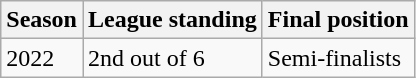<table class="wikitable">
<tr>
<th>Season</th>
<th>League standing</th>
<th>Final position</th>
</tr>
<tr>
<td>2022</td>
<td>2nd out of 6</td>
<td>Semi-finalists</td>
</tr>
</table>
